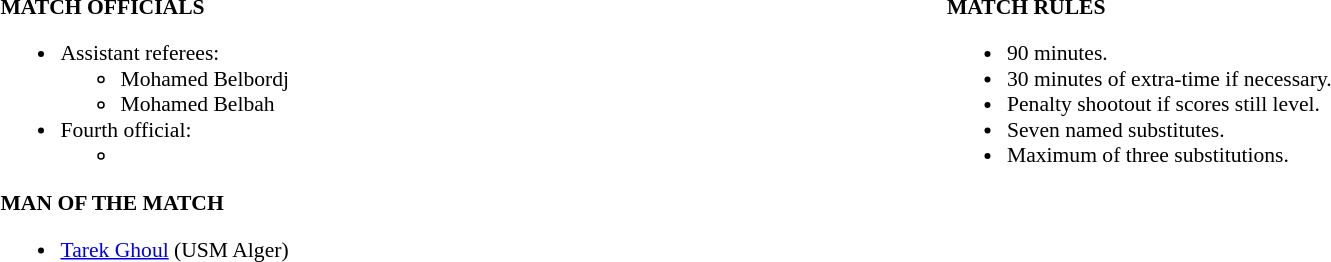<table width=100% style="font-size: 90%">
<tr>
<td width=50% valign=top><br><strong>MATCH OFFICIALS</strong> <ul><li>Assistant referees:<ul><li>Mohamed Belbordj</li><li>Mohamed Belbah</li></ul></li><li>Fourth official:<ul><li></li></ul></li></ul><strong>MAN OF THE MATCH</strong><ul><li> <a href='#'>Tarek Ghoul</a> (USM Alger)</li></ul></td>
<td style="width:50%; vertical-align:top;"><br><strong>MATCH RULES</strong><ul><li>90 minutes.</li><li>30 minutes of extra-time if necessary.</li><li>Penalty shootout if scores still level.</li><li>Seven named substitutes.</li><li>Maximum of three substitutions.</li></ul></td>
</tr>
</table>
